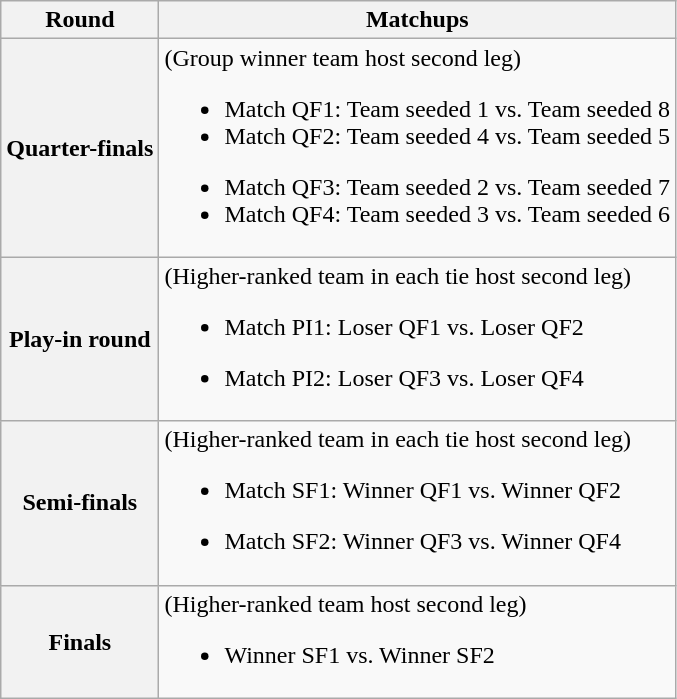<table class=wikitable>
<tr>
<th>Round</th>
<th>Matchups</th>
</tr>
<tr>
<th>Quarter-finals</th>
<td>(Group winner team host second leg)<br>
<ul><li>Match QF1: Team seeded 1 vs. Team seeded 8</li><li>Match QF2: Team seeded 4 vs. Team seeded 5</li></ul><ul><li>Match QF3: Team seeded 2 vs. Team seeded 7</li><li>Match QF4: Team seeded 3 vs. Team seeded 6</li></ul></td>
</tr>
<tr>
<th>Play-in round</th>
<td>(Higher-ranked team in each tie host second leg)<br>
<ul><li>Match PI1: Loser QF1 vs. Loser QF2</li></ul><ul><li>Match PI2: Loser QF3 vs. Loser QF4</li></ul></td>
</tr>
<tr>
<th>Semi-finals</th>
<td>(Higher-ranked team in each tie host second leg)<br>
<ul><li>Match SF1: Winner QF1 vs. Winner QF2</li></ul><ul><li>Match SF2: Winner QF3 vs. Winner QF4</li></ul></td>
</tr>
<tr>
<th>Finals</th>
<td>(Higher-ranked team host second leg)<br><ul><li>Winner SF1 vs. Winner SF2</li></ul></td>
</tr>
</table>
